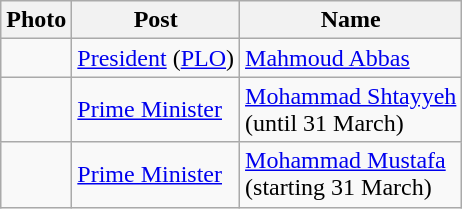<table class="wikitable">
<tr>
<th>Photo</th>
<th>Post</th>
<th>Name</th>
</tr>
<tr>
<td></td>
<td><a href='#'>President</a> (<a href='#'>PLO</a>)</td>
<td><a href='#'>Mahmoud Abbas</a></td>
</tr>
<tr>
<td></td>
<td><a href='#'>Prime Minister</a></td>
<td><a href='#'>Mohammad Shtayyeh</a><br>(until 31 March)</td>
</tr>
<tr>
<td></td>
<td><a href='#'>Prime Minister</a></td>
<td><a href='#'>Mohammad Mustafa</a><br>(starting 31 March)</td>
</tr>
</table>
